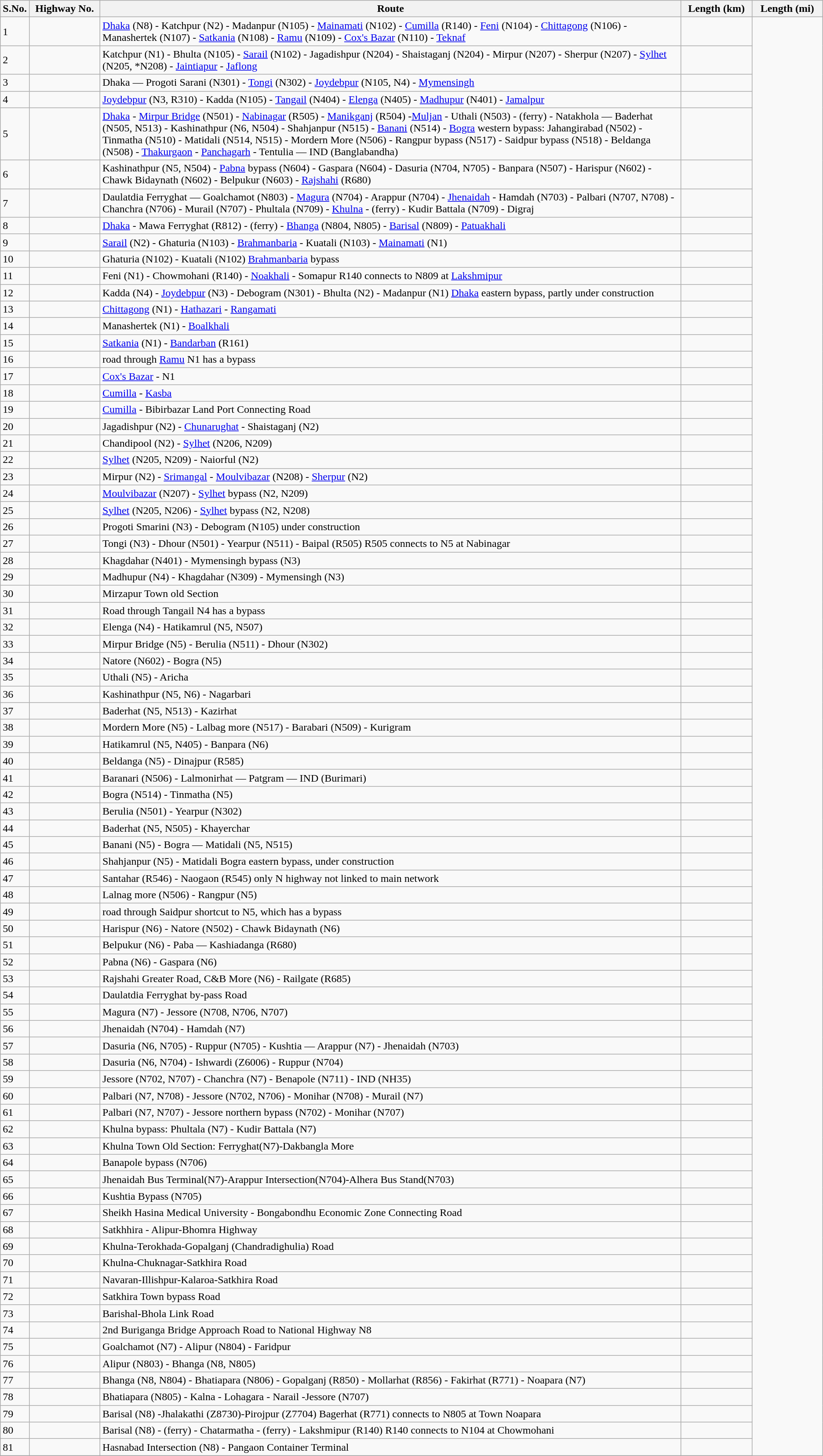<table class="wikitable sortable">
<tr>
<th>S.No.</th>
<th width=100px>Highway No.</th>
<th>Route</th>
<th width=100px>Length (km)</th>
<th width=100px>Length (mi)</th>
</tr>
<tr>
<td>1</td>
<td></td>
<td><a href='#'>Dhaka</a> (N8) - Katchpur (N2) - Madanpur (N105) - <a href='#'>Mainamati</a> (N102) - <a href='#'>Cumilla</a> (R140) - <a href='#'>Feni</a> (N104) - <a href='#'>Chittagong</a> (N106) - Manashertek (N107) - <a href='#'>Satkania</a> (N108) - <a href='#'>Ramu</a> (N109) - <a href='#'>Cox's Bazar</a> (N110) - <a href='#'>Teknaf</a></td>
<td></td>
</tr>
<tr>
<td>2</td>
<td></td>
<td>Katchpur (N1) - Bhulta (N105) - <a href='#'>Sarail</a> (N102) - Jagadishpur (N204) - Shaistaganj (N204) - Mirpur (N207) - Sherpur (N207) - <a href='#'>Sylhet</a> (N205, *N208) - <a href='#'>Jaintiapur</a> - <a href='#'>Jaflong</a></td>
<td></td>
</tr>
<tr>
<td>3</td>
<td></td>
<td>Dhaka — Progoti Sarani (N301) - <a href='#'>Tongi</a> (N302) - <a href='#'>Joydebpur</a> (N105, N4) - <a href='#'>Mymensingh</a></td>
<td></td>
</tr>
<tr>
<td>4</td>
<td></td>
<td><a href='#'>Joydebpur</a> (N3, R310) - Kadda (N105) - <a href='#'>Tangail</a> (N404) - <a href='#'>Elenga</a> (N405) - <a href='#'>Madhupur</a> (N401) - <a href='#'>Jamalpur</a></td>
<td></td>
</tr>
<tr>
<td>5</td>
<td></td>
<td><a href='#'>Dhaka</a> - <a href='#'>Mirpur Bridge</a> (N501) - <a href='#'>Nabinagar</a> (R505) - <a href='#'>Manikganj</a> (R504) -<a href='#'>Muljan</a> - Uthali (N503) - (ferry) - Natakhola — Baderhat (N505, N513) - Kashinathpur (N6, N504) - Shahjanpur (N515) - <a href='#'>Banani</a> (N514) - <a href='#'>Bogra</a> western bypass: Jahangirabad (N502) - Tinmatha (N510) - Matidali (N514, N515) - Mordern More (N506) - Rangpur bypass (N517) - Saidpur bypass (N518) - Beldanga (N508) - <a href='#'>Thakurgaon</a> - <a href='#'>Panchagarh</a> - Tentulia — IND (Banglabandha)</td>
<td></td>
</tr>
<tr>
<td>6</td>
<td></td>
<td>Kashinathpur (N5, N504) - <a href='#'>Pabna</a> bypass (N604) - Gaspara (N604) - Dasuria (N704, N705) - Banpara (N507) - Harispur (N602) - Chawk Bidaynath (N602) - Belpukur (N603) - <a href='#'>Rajshahi</a> (R680)</td>
<td></td>
</tr>
<tr>
<td>7</td>
<td></td>
<td>Daulatdia Ferryghat — Goalchamot (N803) - <a href='#'>Magura</a> (N704) - Arappur (N704) - <a href='#'>Jhenaidah</a> - Hamdah (N703) - Palbari (N707, N708) - Chanchra (N706) - Murail (N707) - Phultala (N709) - <a href='#'>Khulna</a> - (ferry) - Kudir Battala (N709) - Digraj</td>
<td></td>
</tr>
<tr>
<td>8</td>
<td></td>
<td><a href='#'>Dhaka</a> - Mawa Ferryghat (R812) - (ferry) - <a href='#'>Bhanga</a> (N804, N805) - <a href='#'>Barisal</a> (N809) - <a href='#'>Patuakhali</a></td>
<td></td>
</tr>
<tr>
<td>9</td>
<td></td>
<td><a href='#'>Sarail</a> (N2) - Ghaturia (N103) - <a href='#'>Brahmanbaria</a> - Kuatali (N103) - <a href='#'>Mainamati</a> (N1)</td>
<td></td>
</tr>
<tr>
<td>10</td>
<td></td>
<td>Ghaturia (N102) - Kuatali (N102) <a href='#'>Brahmanbaria</a> bypass</td>
<td></td>
</tr>
<tr>
<td>11</td>
<td></td>
<td>Feni (N1) - Chowmohani (R140) - <a href='#'>Noakhali</a> - Somapur R140 connects to N809 at <a href='#'>Lakshmipur</a></td>
<td></td>
</tr>
<tr>
<td>12</td>
<td></td>
<td>Kadda (N4) - <a href='#'>Joydebpur</a> (N3) - Debogram (N301) - Bhulta (N2) - Madanpur (N1) <a href='#'>Dhaka</a> eastern bypass, partly under construction</td>
<td></td>
</tr>
<tr>
<td>13</td>
<td></td>
<td><a href='#'>Chittagong</a> (N1) - <a href='#'>Hathazari</a> - <a href='#'>Rangamati</a></td>
<td></td>
</tr>
<tr>
<td>14</td>
<td></td>
<td>Manashertek (N1) - <a href='#'>Boalkhali</a></td>
<td></td>
</tr>
<tr>
<td>15</td>
<td></td>
<td><a href='#'>Satkania</a> (N1) - <a href='#'>Bandarban</a> (R161)</td>
<td></td>
</tr>
<tr>
<td>16</td>
<td></td>
<td>road through <a href='#'>Ramu</a> N1 has a bypass</td>
<td></td>
</tr>
<tr>
<td>17</td>
<td></td>
<td><a href='#'>Cox's Bazar</a> - N1</td>
<td></td>
</tr>
<tr>
<td>18</td>
<td></td>
<td><a href='#'>Cumilla</a> - <a href='#'>Kasba</a></td>
<td></td>
</tr>
<tr>
<td>19</td>
<td></td>
<td><a href='#'>Cumilla</a> - Bibirbazar Land Port Connecting Road</td>
<td></td>
</tr>
<tr>
<td>20</td>
<td></td>
<td>Jagadishpur (N2) - <a href='#'>Chunarughat</a> - Shaistaganj (N2)</td>
<td></td>
</tr>
<tr>
<td>21</td>
<td></td>
<td>Chandipool (N2) - <a href='#'>Sylhet</a> (N206, N209)</td>
<td></td>
</tr>
<tr>
<td>22</td>
<td></td>
<td><a href='#'>Sylhet</a> (N205, N209) - Naiorful (N2)</td>
<td></td>
</tr>
<tr>
<td>23</td>
<td></td>
<td>Mirpur (N2) - <a href='#'>Srimangal</a> - <a href='#'>Moulvibazar</a> (N208) - <a href='#'>Sherpur</a> (N2)</td>
<td></td>
</tr>
<tr>
<td>24</td>
<td></td>
<td><a href='#'>Moulvibazar</a> (N207) - <a href='#'>Sylhet</a> bypass (N2, N209)</td>
<td></td>
</tr>
<tr>
<td>25</td>
<td></td>
<td><a href='#'>Sylhet</a> (N205, N206) - <a href='#'>Sylhet</a> bypass (N2, N208)</td>
<td></td>
</tr>
<tr>
<td>26</td>
<td></td>
<td>Progoti Smarini (N3) - Debogram (N105) under construction</td>
<td></td>
</tr>
<tr>
<td>27</td>
<td></td>
<td>Tongi (N3) - Dhour (N501) - Yearpur (N511) - Baipal (R505) R505 connects to N5 at Nabinagar</td>
<td></td>
</tr>
<tr>
<td>28</td>
<td></td>
<td>Khagdahar (N401) - Mymensingh bypass (N3)</td>
<td></td>
</tr>
<tr>
<td>29</td>
<td></td>
<td>Madhupur (N4) - Khagdahar (N309) - Mymensingh (N3)</td>
<td></td>
</tr>
<tr>
<td>30</td>
<td></td>
<td>Mirzapur Town old Section</td>
<td></td>
</tr>
<tr>
<td>31</td>
<td></td>
<td>Road through Tangail N4 has a bypass</td>
<td></td>
</tr>
<tr>
<td>32</td>
<td></td>
<td>Elenga (N4) - Hatikamrul (N5, N507)</td>
<td></td>
</tr>
<tr>
<td>33</td>
<td></td>
<td>Mirpur Bridge (N5) - Berulia (N511) - Dhour (N302)</td>
<td></td>
</tr>
<tr>
<td>34</td>
<td></td>
<td>Natore (N602) - Bogra (N5)</td>
<td></td>
</tr>
<tr>
<td>35</td>
<td></td>
<td>Uthali (N5) - Aricha</td>
<td></td>
</tr>
<tr>
<td>36</td>
<td></td>
<td>Kashinathpur (N5, N6) - Nagarbari</td>
<td></td>
</tr>
<tr>
<td>37</td>
<td></td>
<td>Baderhat (N5, N513) - Kazirhat</td>
<td></td>
</tr>
<tr>
<td>38</td>
<td></td>
<td>Mordern More (N5) - Lalbag more (N517) - Barabari (N509) - Kurigram</td>
<td></td>
</tr>
<tr>
<td>39</td>
<td></td>
<td>Hatikamrul (N5, N405) - Banpara (N6)</td>
<td></td>
</tr>
<tr>
<td>40</td>
<td></td>
<td>Beldanga (N5) - Dinajpur (R585)</td>
<td></td>
</tr>
<tr>
<td>41</td>
<td></td>
<td>Baranari (N506) - Lalmonirhat — Patgram — IND (Burimari)</td>
<td></td>
</tr>
<tr>
<td>42</td>
<td></td>
<td>Bogra (N514) - Tinmatha (N5)</td>
<td></td>
</tr>
<tr>
<td>43</td>
<td></td>
<td>Berulia (N501) - Yearpur (N302)</td>
<td></td>
</tr>
<tr>
<td>44</td>
<td></td>
<td>Baderhat (N5, N505) - Khayerchar</td>
<td></td>
</tr>
<tr>
<td>45</td>
<td></td>
<td>Banani (N5) - Bogra — Matidali (N5, N515)</td>
<td></td>
</tr>
<tr>
<td>46</td>
<td></td>
<td>Shahjanpur (N5) - Matidali Bogra eastern bypass, under construction</td>
<td></td>
</tr>
<tr>
<td>47</td>
<td></td>
<td>Santahar (R546) - Naogaon (R545) only N highway not linked to main network</td>
<td></td>
</tr>
<tr>
<td>48</td>
<td></td>
<td>Lalnag more (N506) - Rangpur (N5)</td>
<td></td>
</tr>
<tr>
<td>49</td>
<td></td>
<td>road through Saidpur shortcut to N5, which has a bypass</td>
<td></td>
</tr>
<tr>
<td>50</td>
<td></td>
<td>Harispur (N6) - Natore (N502) - Chawk Bidaynath (N6)</td>
<td></td>
</tr>
<tr>
<td>51</td>
<td></td>
<td>Belpukur (N6) - Paba — Kashiadanga (R680)</td>
<td></td>
</tr>
<tr>
<td>52</td>
<td></td>
<td>Pabna (N6) - Gaspara (N6)</td>
<td></td>
</tr>
<tr>
<td>53</td>
<td></td>
<td>Rajshahi Greater Road, C&B More (N6) - Railgate (R685)</td>
<td></td>
</tr>
<tr>
<td>54</td>
<td></td>
<td>Daulatdia Ferryghat by-pass Road</td>
<td></td>
</tr>
<tr>
<td>55</td>
<td></td>
<td>Magura (N7) - Jessore (N708, N706, N707)</td>
<td></td>
</tr>
<tr>
<td>56</td>
<td></td>
<td>Jhenaidah (N704) - Hamdah (N7)</td>
<td></td>
</tr>
<tr>
<td>57</td>
<td></td>
<td>Dasuria (N6, N705) - Ruppur (N705) - Kushtia — Arappur (N7) - Jhenaidah (N703)</td>
<td></td>
</tr>
<tr>
<td>58</td>
<td></td>
<td>Dasuria (N6, N704) - Ishwardi (Z6006) - Ruppur (N704)</td>
<td></td>
</tr>
<tr>
<td>59</td>
<td></td>
<td>Jessore (N702, N707) - Chanchra (N7) - Benapole (N711) - IND (NH35)</td>
<td></td>
</tr>
<tr>
<td>60</td>
<td></td>
<td>Palbari (N7, N708) - Jessore (N702, N706) - Monihar (N708) - Murail (N7)</td>
<td></td>
</tr>
<tr>
<td>61</td>
<td></td>
<td>Palbari (N7, N707) - Jessore northern bypass (N702) - Monihar (N707)</td>
<td></td>
</tr>
<tr>
<td>62</td>
<td></td>
<td>Khulna bypass: Phultala (N7) - Kudir Battala (N7)</td>
<td></td>
</tr>
<tr>
<td>63</td>
<td></td>
<td>Khulna Town Old Section: Ferryghat(N7)-Dakbangla More</td>
<td></td>
</tr>
<tr>
<td>64</td>
<td></td>
<td>Banapole bypass (N706)</td>
<td></td>
</tr>
<tr>
<td>65</td>
<td></td>
<td>Jhenaidah Bus Terminal(N7)-Arappur Intersection(N704)-Alhera Bus Stand(N703)</td>
<td></td>
</tr>
<tr>
<td>66</td>
<td></td>
<td>Kushtia Bypass (N705)</td>
<td></td>
</tr>
<tr>
<td>67</td>
<td></td>
<td>Sheikh Hasina Medical University - Bongabondhu Economic Zone Connecting Road</td>
<td></td>
</tr>
<tr>
<td>68</td>
<td></td>
<td>Satkhhira - Alipur-Bhomra Highway</td>
<td></td>
</tr>
<tr>
<td>69</td>
<td></td>
<td>Khulna-Terokhada-Gopalganj (Chandradighulia) Road</td>
<td></td>
</tr>
<tr>
<td>70</td>
<td></td>
<td>Khulna-Chuknagar-Satkhira Road</td>
<td></td>
</tr>
<tr>
<td>71</td>
<td></td>
<td>Navaran-Illishpur-Kalaroa-Satkhira Road</td>
<td></td>
</tr>
<tr>
<td>72</td>
<td></td>
<td>Satkhira Town bypass Road</td>
<td></td>
</tr>
<tr>
<td>73</td>
<td></td>
<td>Barishal-Bhola Link Road</td>
<td></td>
</tr>
<tr>
<td>74</td>
<td></td>
<td>2nd Buriganga Bridge Approach Road to National Highway N8</td>
<td></td>
</tr>
<tr>
<td>75</td>
<td></td>
<td>Goalchamot (N7) - Alipur (N804) - Faridpur</td>
<td></td>
</tr>
<tr>
<td>76</td>
<td></td>
<td>Alipur (N803) - Bhanga (N8, N805)</td>
<td></td>
</tr>
<tr>
<td>77</td>
<td></td>
<td>Bhanga (N8, N804) - Bhatiapara (N806) - Gopalganj (R850) - Mollarhat (R856) - Fakirhat (R771) - Noapara (N7)</td>
<td></td>
</tr>
<tr>
<td>78</td>
<td></td>
<td>Bhatiapara (N805) - Kalna - Lohagara - Narail -Jessore (N707)</td>
<td></td>
</tr>
<tr>
<td>79</td>
<td></td>
<td>Barisal (N8) -Jhalakathi (Z8730)-Pirojpur (Z7704) Bagerhat (R771) connects to N805 at  Town Noapara</td>
<td></td>
</tr>
<tr>
<td>80</td>
<td></td>
<td>Barisal (N8) - (ferry) - Chatarmatha - (ferry) - Lakshmipur (R140) R140 connects to N104 at Chowmohani</td>
<td></td>
</tr>
<tr>
<td>81</td>
<td></td>
<td>Hasnabad Intersection (N8) - Pangaon Container Terminal</td>
<td></td>
</tr>
<tr>
</tr>
</table>
